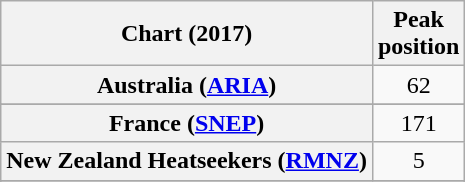<table class="wikitable sortable plainrowheaders" style="text-align:center">
<tr>
<th scope="col">Chart (2017)</th>
<th scope="col">Peak<br> position</th>
</tr>
<tr>
<th scope="row">Australia (<a href='#'>ARIA</a>)</th>
<td>62</td>
</tr>
<tr>
</tr>
<tr>
<th scope="row">France (<a href='#'>SNEP</a>)</th>
<td>171</td>
</tr>
<tr>
<th scope="row">New Zealand Heatseekers (<a href='#'>RMNZ</a>)</th>
<td>5</td>
</tr>
<tr>
</tr>
<tr>
</tr>
</table>
